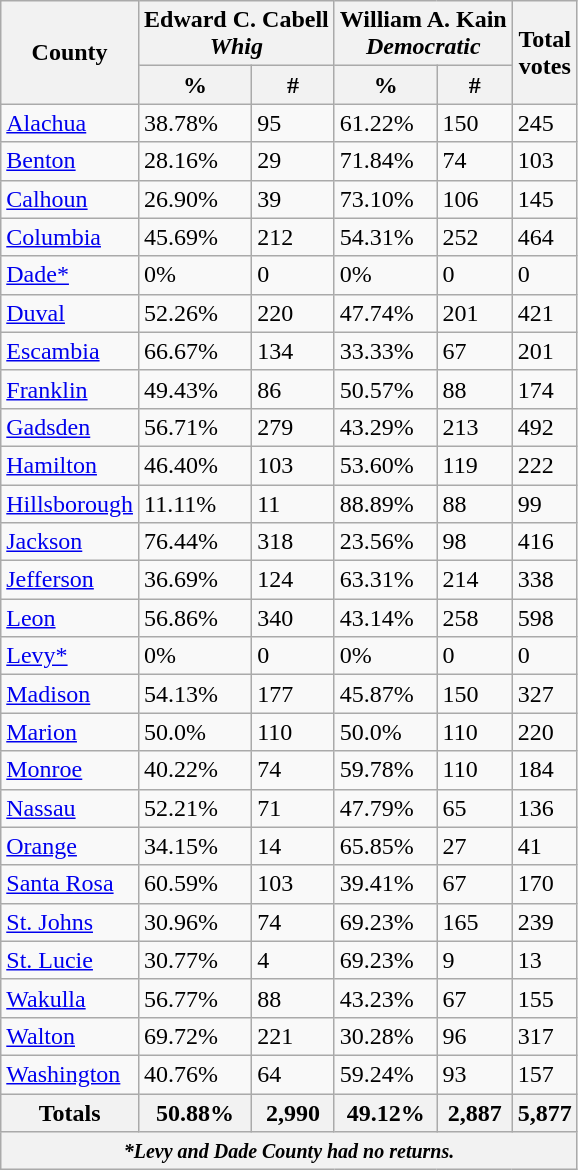<table class="wikitable sortable">
<tr>
<th rowspan="2" colspan="1" style="text-align:center">County</th>
<th colspan="2" style="text-align: center;" >Edward C. Cabell <br><em>Whig</em></th>
<th colspan="2" style="text-align: center;" >William A. Kain<br><em>Democratic</em></th>
<th rowspan="2" colspan="1" style="text-align: center;">Total<br>votes</th>
</tr>
<tr>
<th colspan="1" style="text-align: center;" >%</th>
<th colspan="1" style="text-align: center;" >#</th>
<th colspan="1" style="text-align: center;" >%</th>
<th colspan="1" style="text-align: center;" >#</th>
</tr>
<tr>
<td><a href='#'>Alachua</a></td>
<td>38.78%</td>
<td>95</td>
<td>61.22%</td>
<td>150</td>
<td>245</td>
</tr>
<tr>
<td><a href='#'>Benton</a></td>
<td>28.16%</td>
<td>29</td>
<td>71.84%</td>
<td>74</td>
<td>103</td>
</tr>
<tr>
<td><a href='#'>Calhoun</a></td>
<td>26.90%</td>
<td>39</td>
<td>73.10%</td>
<td>106</td>
<td>145</td>
</tr>
<tr>
<td><a href='#'>Columbia</a></td>
<td>45.69%</td>
<td>212</td>
<td>54.31%</td>
<td>252</td>
<td>464</td>
</tr>
<tr>
<td><a href='#'>Dade*</a></td>
<td>0%</td>
<td>0</td>
<td>0%</td>
<td>0</td>
<td>0</td>
</tr>
<tr>
<td><a href='#'>Duval</a></td>
<td>52.26%</td>
<td>220</td>
<td>47.74%</td>
<td>201</td>
<td>421</td>
</tr>
<tr>
<td><a href='#'>Escambia</a></td>
<td>66.67%</td>
<td>134</td>
<td>33.33%</td>
<td>67</td>
<td>201</td>
</tr>
<tr>
<td><a href='#'>Franklin</a></td>
<td>49.43%</td>
<td>86</td>
<td>50.57%</td>
<td>88</td>
<td>174</td>
</tr>
<tr>
<td><a href='#'>Gadsden</a></td>
<td>56.71%</td>
<td>279</td>
<td>43.29%</td>
<td>213</td>
<td>492</td>
</tr>
<tr>
<td><a href='#'>Hamilton</a></td>
<td>46.40%</td>
<td>103</td>
<td>53.60%</td>
<td>119</td>
<td>222</td>
</tr>
<tr>
<td><a href='#'>Hillsborough</a></td>
<td>11.11%</td>
<td>11</td>
<td>88.89%</td>
<td>88</td>
<td>99</td>
</tr>
<tr>
<td><a href='#'>Jackson</a></td>
<td>76.44%</td>
<td>318</td>
<td>23.56%</td>
<td>98</td>
<td>416</td>
</tr>
<tr>
<td><a href='#'>Jefferson</a></td>
<td>36.69%</td>
<td>124</td>
<td>63.31%</td>
<td>214</td>
<td>338</td>
</tr>
<tr>
<td><a href='#'>Leon</a></td>
<td>56.86%</td>
<td>340</td>
<td>43.14%</td>
<td>258</td>
<td>598</td>
</tr>
<tr>
<td><a href='#'>Levy*</a></td>
<td>0%</td>
<td>0</td>
<td>0%</td>
<td>0</td>
<td>0</td>
</tr>
<tr>
<td><a href='#'>Madison</a></td>
<td>54.13%</td>
<td>177</td>
<td>45.87%</td>
<td>150</td>
<td>327</td>
</tr>
<tr>
<td><a href='#'>Marion</a></td>
<td>50.0%</td>
<td>110</td>
<td>50.0%</td>
<td>110</td>
<td>220</td>
</tr>
<tr>
<td><a href='#'>Monroe</a></td>
<td>40.22%</td>
<td>74</td>
<td>59.78%</td>
<td>110</td>
<td>184</td>
</tr>
<tr>
<td><a href='#'>Nassau</a></td>
<td>52.21%</td>
<td>71</td>
<td>47.79%</td>
<td>65</td>
<td>136</td>
</tr>
<tr>
<td><a href='#'>Orange</a></td>
<td>34.15%</td>
<td>14</td>
<td>65.85%</td>
<td>27</td>
<td>41</td>
</tr>
<tr>
<td><a href='#'>Santa Rosa</a></td>
<td>60.59%</td>
<td>103</td>
<td>39.41%</td>
<td>67</td>
<td>170</td>
</tr>
<tr>
<td><a href='#'>St. Johns</a></td>
<td>30.96%</td>
<td>74</td>
<td>69.23%</td>
<td>165</td>
<td>239</td>
</tr>
<tr>
<td><a href='#'>St. Lucie</a></td>
<td>30.77%</td>
<td>4</td>
<td>69.23%</td>
<td>9</td>
<td>13</td>
</tr>
<tr>
<td><a href='#'>Wakulla</a></td>
<td>56.77%</td>
<td>88</td>
<td>43.23%</td>
<td>67</td>
<td>155</td>
</tr>
<tr>
<td><a href='#'>Walton</a></td>
<td>69.72%</td>
<td>221</td>
<td>30.28%</td>
<td>96</td>
<td>317</td>
</tr>
<tr>
<td><a href='#'>Washington</a></td>
<td>40.76%</td>
<td>64</td>
<td>59.24%</td>
<td>93</td>
<td>157</td>
</tr>
<tr>
<th>Totals</th>
<th>50.88%</th>
<th>2,990</th>
<th>49.12%</th>
<th>2,887</th>
<th>5,877</th>
</tr>
<tr>
<th colspan="6"><strong><em><small>*Levy and Dade County had no returns.</small></em></strong></th>
</tr>
</table>
